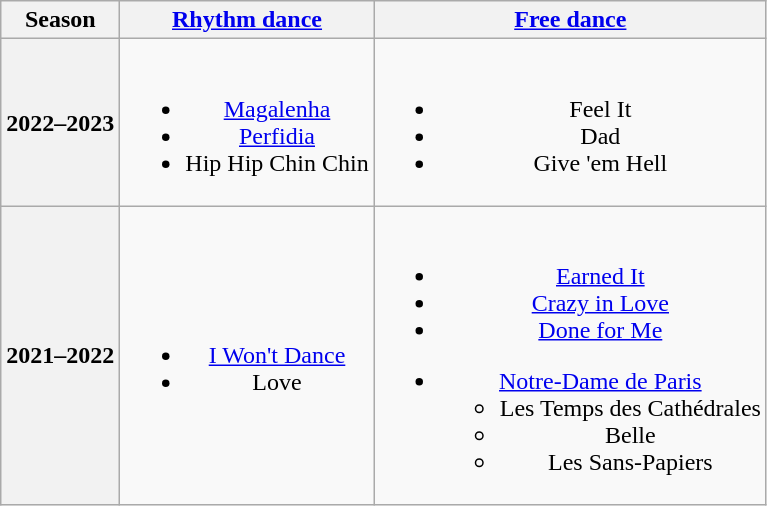<table class=wikitable style=text-align:center>
<tr>
<th>Season</th>
<th><a href='#'>Rhythm dance</a></th>
<th><a href='#'>Free dance</a></th>
</tr>
<tr>
<th>2022–2023 <br> </th>
<td><br><ul><li> <a href='#'>Magalenha</a> <br></li><li> <a href='#'>Perfidia</a></li><li> Hip Hip Chin Chin</li></ul></td>
<td><br><ul><li>Feel It <br></li><li>Dad <br></li><li>Give 'em Hell <br></li></ul></td>
</tr>
<tr>
<th>2021–2022 <br> </th>
<td><br><ul><li> <a href='#'>I Won't Dance</a> <br></li><li> Love <br></li></ul></td>
<td><br><ul><li><a href='#'>Earned It</a> <br></li><li><a href='#'>Crazy in Love</a> <br></li><li><a href='#'>Done for Me</a> <br></li></ul><ul><li><a href='#'>Notre-Dame de Paris</a> <br><ul><li>Les Temps des Cathédrales <br></li><li>Belle <br></li><li>Les Sans-Papiers <br></li></ul></li></ul></td>
</tr>
</table>
